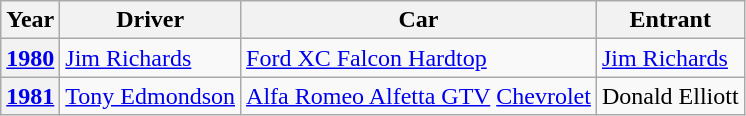<table class="wikitable">
<tr style="font-weight:bold">
<th>Year</th>
<th>Driver</th>
<th>Car</th>
<th>Entrant</th>
</tr>
<tr>
<th><a href='#'>1980</a></th>
<td><a href='#'>Jim Richards</a></td>
<td><a href='#'>Ford XC Falcon Hardtop</a></td>
<td><a href='#'>Jim Richards</a></td>
</tr>
<tr>
<th><a href='#'>1981</a></th>
<td><a href='#'>Tony Edmondson</a></td>
<td><a href='#'>Alfa Romeo Alfetta GTV</a> <a href='#'>Chevrolet</a></td>
<td>Donald Elliott</td>
</tr>
</table>
